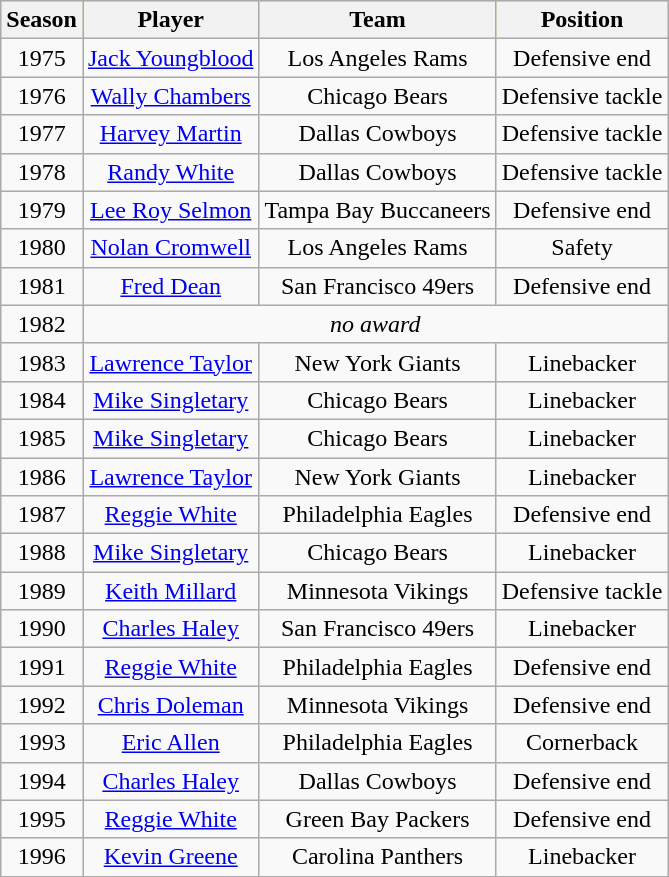<table class="wikitable" style="text-align:center">
<tr bgcolor="#efef">
<th>Season</th>
<th>Player</th>
<th>Team</th>
<th>Position</th>
</tr>
<tr>
<td>1975</td>
<td><a href='#'>Jack Youngblood</a></td>
<td>Los Angeles Rams</td>
<td>Defensive end</td>
</tr>
<tr>
<td>1976</td>
<td><a href='#'>Wally Chambers</a></td>
<td>Chicago Bears</td>
<td>Defensive tackle</td>
</tr>
<tr>
<td>1977</td>
<td><a href='#'>Harvey Martin</a></td>
<td>Dallas Cowboys</td>
<td>Defensive tackle</td>
</tr>
<tr>
<td>1978</td>
<td><a href='#'>Randy White</a></td>
<td>Dallas Cowboys</td>
<td>Defensive tackle</td>
</tr>
<tr>
<td>1979</td>
<td><a href='#'>Lee Roy Selmon</a></td>
<td>Tampa Bay Buccaneers</td>
<td>Defensive end</td>
</tr>
<tr>
<td>1980</td>
<td><a href='#'>Nolan Cromwell</a></td>
<td>Los Angeles Rams</td>
<td>Safety</td>
</tr>
<tr>
<td>1981</td>
<td><a href='#'>Fred Dean</a></td>
<td>San Francisco 49ers</td>
<td>Defensive end</td>
</tr>
<tr>
<td>1982</td>
<td colspan=3><em>no award</em></td>
</tr>
<tr>
<td>1983</td>
<td><a href='#'>Lawrence Taylor</a></td>
<td>New York Giants</td>
<td>Linebacker</td>
</tr>
<tr>
<td>1984</td>
<td><a href='#'>Mike Singletary</a></td>
<td>Chicago Bears</td>
<td>Linebacker</td>
</tr>
<tr>
<td>1985</td>
<td><a href='#'>Mike Singletary</a></td>
<td>Chicago Bears</td>
<td>Linebacker</td>
</tr>
<tr>
<td>1986</td>
<td><a href='#'>Lawrence Taylor</a></td>
<td>New York Giants</td>
<td>Linebacker</td>
</tr>
<tr>
<td>1987</td>
<td><a href='#'>Reggie White</a></td>
<td>Philadelphia Eagles</td>
<td>Defensive end</td>
</tr>
<tr>
<td>1988</td>
<td><a href='#'>Mike Singletary</a></td>
<td>Chicago Bears</td>
<td>Linebacker</td>
</tr>
<tr>
<td>1989</td>
<td><a href='#'>Keith Millard</a></td>
<td>Minnesota Vikings</td>
<td>Defensive tackle</td>
</tr>
<tr>
<td>1990</td>
<td><a href='#'>Charles Haley</a></td>
<td>San Francisco 49ers</td>
<td>Linebacker</td>
</tr>
<tr>
<td>1991</td>
<td><a href='#'>Reggie White</a></td>
<td>Philadelphia Eagles</td>
<td>Defensive end</td>
</tr>
<tr>
<td>1992</td>
<td><a href='#'>Chris Doleman</a></td>
<td>Minnesota Vikings</td>
<td>Defensive end</td>
</tr>
<tr>
<td>1993</td>
<td><a href='#'>Eric Allen</a></td>
<td>Philadelphia Eagles</td>
<td>Cornerback</td>
</tr>
<tr>
<td>1994</td>
<td><a href='#'>Charles Haley</a></td>
<td>Dallas Cowboys</td>
<td>Defensive end</td>
</tr>
<tr>
<td>1995</td>
<td><a href='#'>Reggie White</a></td>
<td>Green Bay Packers</td>
<td>Defensive end</td>
</tr>
<tr>
<td>1996</td>
<td><a href='#'>Kevin Greene</a></td>
<td>Carolina Panthers</td>
<td>Linebacker</td>
</tr>
</table>
